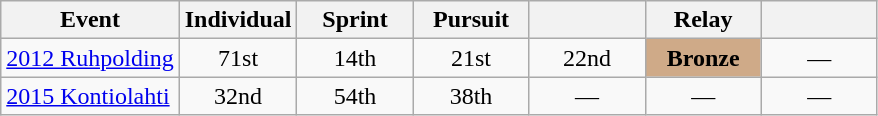<table class="wikitable" style="text-align: center;">
<tr ">
<th>Event</th>
<th style="width:70px;">Individual</th>
<th style="width:70px;">Sprint</th>
<th style="width:70px;">Pursuit</th>
<th style="width:70px;"></th>
<th style="width:70px;">Relay</th>
<th style="width:70px;"></th>
</tr>
<tr>
<td align=left> <a href='#'>2012 Ruhpolding</a></td>
<td>71st</td>
<td>14th</td>
<td>21st</td>
<td>22nd</td>
<td style="background:#cfaa88;"><strong>Bronze</strong></td>
<td>—</td>
</tr>
<tr>
<td align=left> <a href='#'>2015 Kontiolahti</a></td>
<td>32nd</td>
<td>54th</td>
<td>38th</td>
<td>—</td>
<td>—</td>
<td>—</td>
</tr>
</table>
